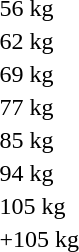<table>
<tr>
<td>56 kg<br> </td>
<td></td>
<td></td>
<td></td>
</tr>
<tr>
<td>62 kg<br></td>
<td></td>
<td></td>
<td></td>
</tr>
<tr>
<td>69 kg<br> </td>
<td></td>
<td></td>
<td></td>
</tr>
<tr>
<td>77 kg<br></td>
<td></td>
<td></td>
<td></td>
</tr>
<tr>
<td>85 kg<br> </td>
<td></td>
<td></td>
<td></td>
</tr>
<tr>
<td>94 kg<br> </td>
<td></td>
<td></td>
<td></td>
</tr>
<tr>
<td>105 kg<br> </td>
<td></td>
<td></td>
<td></td>
</tr>
<tr>
<td>+105 kg<br> </td>
<td></td>
<td></td>
<td></td>
</tr>
</table>
